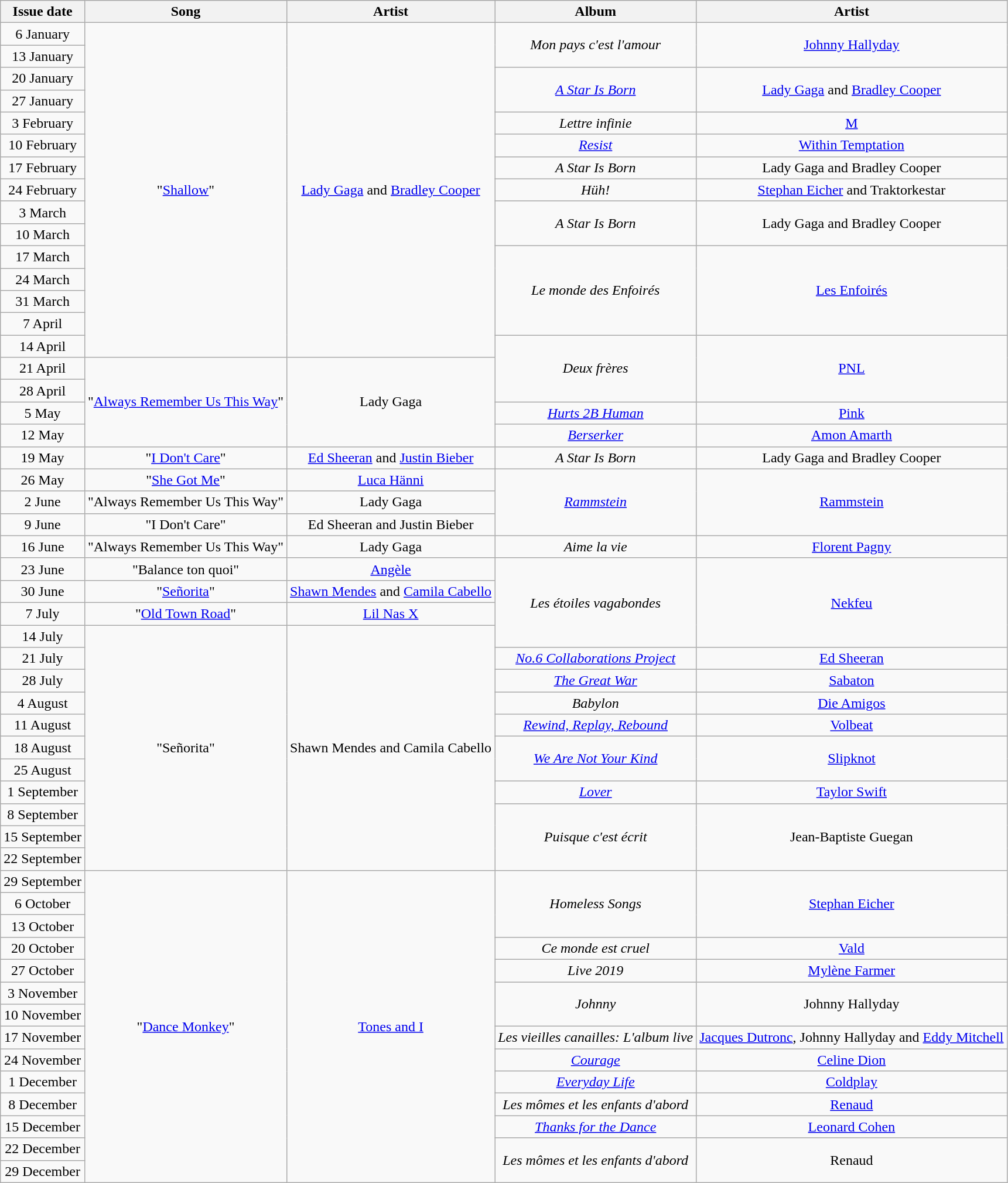<table class="wikitable plainrowheaders" style="text-align:center">
<tr>
<th scope="col">Issue date</th>
<th scope="col">Song</th>
<th scope="col">Artist</th>
<th scope="col">Album</th>
<th scope="col">Artist</th>
</tr>
<tr>
<td scope="row">6 January</td>
<td rowspan="15">"<a href='#'>Shallow</a>"</td>
<td rowspan="15"><a href='#'>Lady Gaga</a> and <a href='#'>Bradley Cooper</a></td>
<td rowspan="2"><em>Mon pays c'est l'amour</em></td>
<td rowspan="2"><a href='#'>Johnny Hallyday</a></td>
</tr>
<tr>
<td scope="row">13 January</td>
</tr>
<tr>
<td scope="row">20 January</td>
<td rowspan="2"><em><a href='#'>A Star Is Born</a></em></td>
<td rowspan="2"><a href='#'>Lady Gaga</a> and <a href='#'>Bradley Cooper</a></td>
</tr>
<tr>
<td scope="row">27 January</td>
</tr>
<tr>
<td scope="row">3 February</td>
<td><em>Lettre infinie</em></td>
<td><a href='#'>M</a></td>
</tr>
<tr>
<td scope="row">10 February</td>
<td><em><a href='#'>Resist</a></em></td>
<td><a href='#'>Within Temptation</a></td>
</tr>
<tr>
<td scope="row">17 February</td>
<td><em>A Star Is Born</em></td>
<td>Lady Gaga and Bradley Cooper</td>
</tr>
<tr>
<td scope="row">24 February</td>
<td><em>Hüh!</em></td>
<td><a href='#'>Stephan Eicher</a> and Traktorkestar</td>
</tr>
<tr>
<td scope="row">3 March</td>
<td rowspan="2"><em>A Star Is Born</em></td>
<td rowspan="2">Lady Gaga and Bradley Cooper</td>
</tr>
<tr>
<td scope="row">10 March</td>
</tr>
<tr>
<td scope="row">17 March</td>
<td rowspan="4"><em>Le monde des Enfoirés</em></td>
<td rowspan="4"><a href='#'>Les Enfoirés</a></td>
</tr>
<tr>
<td scope="row">24 March</td>
</tr>
<tr>
<td scope="row">31 March</td>
</tr>
<tr>
<td scope="row">7 April</td>
</tr>
<tr>
<td scope="row">14 April</td>
<td rowspan="3"><em>Deux frères</em></td>
<td rowspan="3"><a href='#'>PNL</a></td>
</tr>
<tr>
<td scope="row">21 April</td>
<td rowspan="4">"<a href='#'>Always Remember Us This Way</a>"</td>
<td rowspan="4">Lady Gaga</td>
</tr>
<tr>
<td scope="row">28 April</td>
</tr>
<tr>
<td scope="row">5 May</td>
<td><em><a href='#'>Hurts 2B Human</a></em></td>
<td><a href='#'>Pink</a></td>
</tr>
<tr>
<td scope="row">12 May</td>
<td><em><a href='#'>Berserker</a></em></td>
<td><a href='#'>Amon Amarth</a></td>
</tr>
<tr>
<td scope="row">19 May</td>
<td>"<a href='#'>I Don't Care</a>"</td>
<td><a href='#'>Ed Sheeran</a> and <a href='#'>Justin Bieber</a></td>
<td><em>A Star Is Born</em></td>
<td>Lady Gaga and Bradley Cooper</td>
</tr>
<tr>
<td scope="row">26 May</td>
<td>"<a href='#'>She Got Me</a>"</td>
<td><a href='#'>Luca Hänni</a></td>
<td rowspan="3"><em><a href='#'>Rammstein</a></em></td>
<td rowspan="3"><a href='#'>Rammstein</a></td>
</tr>
<tr>
<td scope="row">2 June</td>
<td>"Always Remember Us This Way"</td>
<td>Lady Gaga</td>
</tr>
<tr>
<td scope="row">9 June</td>
<td>"I Don't Care"</td>
<td>Ed Sheeran and Justin Bieber</td>
</tr>
<tr>
<td scope="row">16 June</td>
<td>"Always Remember Us This Way"</td>
<td>Lady Gaga</td>
<td><em>Aime la vie</em></td>
<td><a href='#'>Florent Pagny</a></td>
</tr>
<tr>
<td scope="row">23 June</td>
<td>"Balance ton quoi"</td>
<td><a href='#'>Angèle</a></td>
<td rowspan="4"><em>Les étoiles vagabondes</em></td>
<td rowspan="4"><a href='#'>Nekfeu</a></td>
</tr>
<tr>
<td scope="row">30 June</td>
<td>"<a href='#'>Señorita</a>"</td>
<td><a href='#'>Shawn Mendes</a> and <a href='#'>Camila Cabello</a></td>
</tr>
<tr>
<td scope="row">7 July</td>
<td>"<a href='#'>Old Town Road</a>"</td>
<td><a href='#'>Lil Nas X</a></td>
</tr>
<tr>
<td scope="row">14 July</td>
<td rowspan="11">"Señorita"</td>
<td rowspan="11">Shawn Mendes and Camila Cabello</td>
</tr>
<tr>
<td scope="row">21 July</td>
<td><em><a href='#'>No.6 Collaborations Project</a></em></td>
<td><a href='#'>Ed Sheeran</a></td>
</tr>
<tr>
<td scope="row">28 July</td>
<td><em><a href='#'>The Great War</a></em></td>
<td><a href='#'>Sabaton</a></td>
</tr>
<tr>
<td scope="row">4 August</td>
<td><em>Babylon</em></td>
<td><a href='#'>Die Amigos</a></td>
</tr>
<tr>
<td scope="row">11 August</td>
<td><em><a href='#'>Rewind, Replay, Rebound</a></em></td>
<td><a href='#'>Volbeat</a></td>
</tr>
<tr>
<td scope="row">18 August</td>
<td rowspan="2"><em><a href='#'>We Are Not Your Kind</a></em></td>
<td rowspan="2"><a href='#'>Slipknot</a></td>
</tr>
<tr>
<td scope="row">25 August</td>
</tr>
<tr>
<td scope="row">1 September</td>
<td><em><a href='#'>Lover</a></em></td>
<td><a href='#'>Taylor Swift</a></td>
</tr>
<tr>
<td scope="row">8 September</td>
<td rowspan="3"><em>Puisque c'est écrit</em></td>
<td rowspan="3">Jean-Baptiste Guegan</td>
</tr>
<tr>
<td scope="row">15 September</td>
</tr>
<tr>
<td scope="row">22 September</td>
</tr>
<tr>
<td scope="row">29 September</td>
<td rowspan="14">"<a href='#'>Dance Monkey</a>"</td>
<td rowspan="14"><a href='#'>Tones and I</a></td>
<td rowspan="3"><em>Homeless Songs</em></td>
<td rowspan="3"><a href='#'>Stephan Eicher</a></td>
</tr>
<tr>
<td scope="row">6 October</td>
</tr>
<tr>
<td scope="row">13 October</td>
</tr>
<tr>
<td scope="row">20 October</td>
<td><em>Ce monde est cruel</em></td>
<td><a href='#'>Vald</a></td>
</tr>
<tr>
<td scope="row">27 October</td>
<td><em>Live 2019</em></td>
<td><a href='#'>Mylène Farmer</a></td>
</tr>
<tr>
<td scope="row">3 November</td>
<td rowspan="2"><em>Johnny</em></td>
<td rowspan="2">Johnny Hallyday</td>
</tr>
<tr>
<td scope="row">10 November</td>
</tr>
<tr>
<td scope="row">17 November</td>
<td><em>Les vieilles canailles: L'album live</em></td>
<td><a href='#'>Jacques Dutronc</a>, Johnny Hallyday and <a href='#'>Eddy Mitchell</a></td>
</tr>
<tr>
<td scope="row">24 November</td>
<td><em><a href='#'>Courage</a></em></td>
<td><a href='#'>Celine Dion</a></td>
</tr>
<tr>
<td scope="row">1 December</td>
<td><em><a href='#'>Everyday Life</a></em></td>
<td><a href='#'>Coldplay</a></td>
</tr>
<tr>
<td scope="row">8 December</td>
<td><em>Les mômes et les enfants d'abord</em></td>
<td><a href='#'>Renaud</a></td>
</tr>
<tr>
<td scope="row">15 December</td>
<td><em><a href='#'>Thanks for the Dance</a></em></td>
<td><a href='#'>Leonard Cohen</a></td>
</tr>
<tr>
<td scope="row">22 December</td>
<td rowspan="2"><em>Les mômes et les enfants d'abord</em></td>
<td rowspan="2">Renaud</td>
</tr>
<tr>
<td scope="row">29 December</td>
</tr>
</table>
